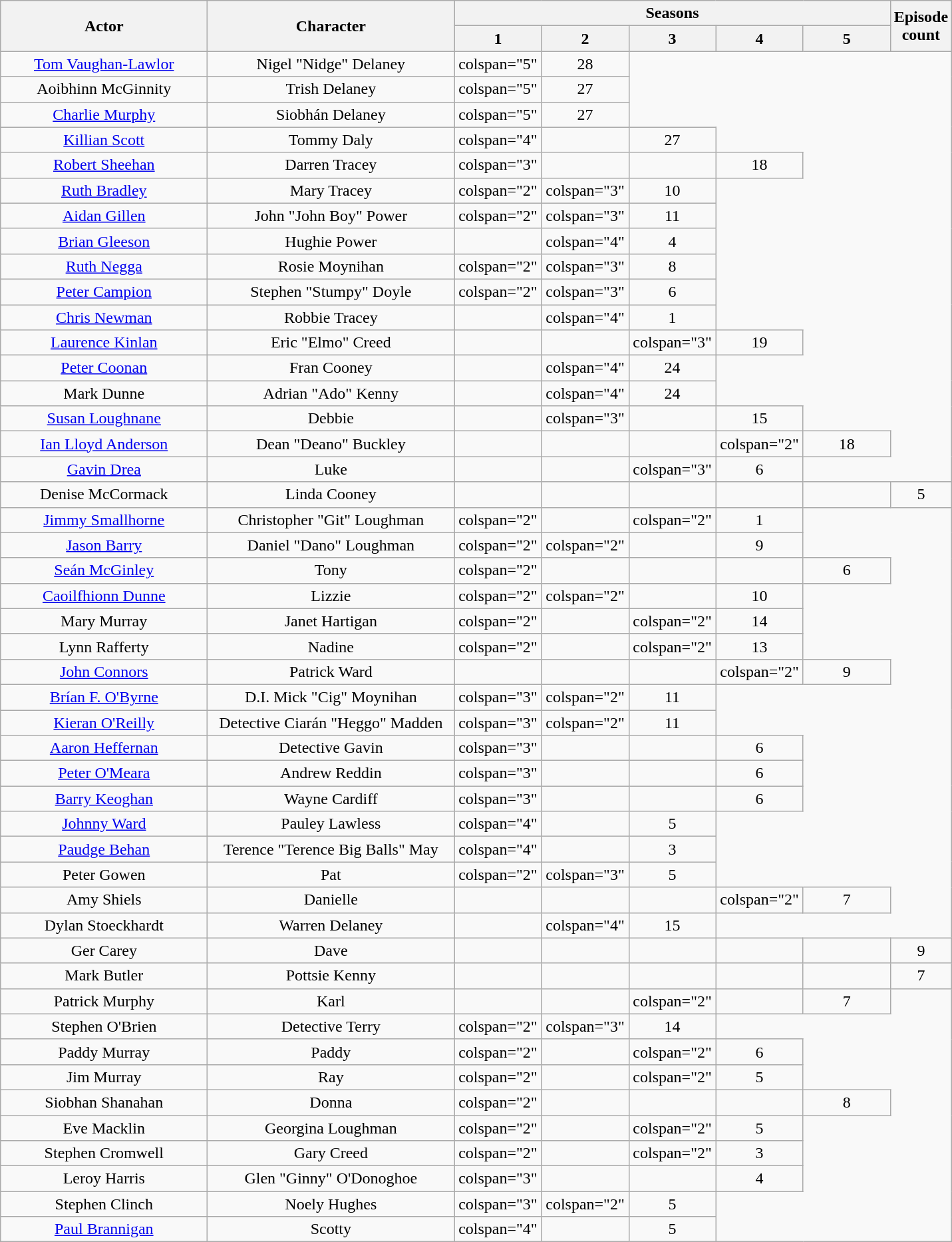<table class="wikitable sortable" style="text-align:center">
<tr>
<th rowspan="2" style="width:200px;" class="unsortable">Actor</th>
<th rowspan="2" style="width:240px;" class="unsortable">Character</th>
<th colspan="5">Seasons</th>
<th rowspan="2" style="width:40px;">Episode count</th>
</tr>
<tr>
<th scope="col" style="width:80px;" class="unsortable">1</th>
<th scope="col" style="width:80px;" class="unsortable">2</th>
<th scope="col" style="width:80px;" class="unsortable">3</th>
<th scope="col" style="width:80px;" class="unsortable">4</th>
<th scope="col" style="width:80px;" class="unsortable">5</th>
</tr>
<tr>
<td><a href='#'>Tom Vaughan-Lawlor</a></td>
<td>Nigel "Nidge" Delaney</td>
<td>colspan="5" </td>
<td>28</td>
</tr>
<tr>
<td>Aoibhinn McGinnity</td>
<td>Trish Delaney</td>
<td>colspan="5" </td>
<td>27</td>
</tr>
<tr>
<td><a href='#'>Charlie Murphy</a></td>
<td>Siobhán Delaney</td>
<td>colspan="5" </td>
<td>27</td>
</tr>
<tr>
<td><a href='#'>Killian Scott</a></td>
<td>Tommy Daly</td>
<td>colspan="4" </td>
<td></td>
<td>27</td>
</tr>
<tr>
<td><a href='#'>Robert Sheehan</a></td>
<td>Darren Tracey</td>
<td>colspan="3" </td>
<td></td>
<td></td>
<td>18</td>
</tr>
<tr>
<td><a href='#'>Ruth Bradley</a></td>
<td>Mary Tracey</td>
<td>colspan="2" </td>
<td>colspan="3" </td>
<td>10</td>
</tr>
<tr>
<td><a href='#'>Aidan Gillen</a></td>
<td>John "John Boy" Power</td>
<td>colspan="2" </td>
<td>colspan="3" </td>
<td>11</td>
</tr>
<tr>
<td><a href='#'>Brian Gleeson</a></td>
<td>Hughie Power</td>
<td></td>
<td>colspan="4" </td>
<td>4</td>
</tr>
<tr>
<td><a href='#'>Ruth Negga</a></td>
<td>Rosie Moynihan</td>
<td>colspan="2" </td>
<td>colspan="3" </td>
<td>8</td>
</tr>
<tr>
<td><a href='#'>Peter Campion</a></td>
<td>Stephen "Stumpy" Doyle</td>
<td>colspan="2" </td>
<td>colspan="3" </td>
<td>6</td>
</tr>
<tr>
<td><a href='#'>Chris Newman</a></td>
<td>Robbie Tracey</td>
<td></td>
<td>colspan="4" </td>
<td>1</td>
</tr>
<tr>
<td><a href='#'>Laurence Kinlan</a></td>
<td>Eric "Elmo" Creed</td>
<td></td>
<td></td>
<td>colspan="3" </td>
<td>19</td>
</tr>
<tr>
<td><a href='#'>Peter Coonan</a></td>
<td>Fran Cooney</td>
<td></td>
<td>colspan="4" </td>
<td>24</td>
</tr>
<tr>
<td>Mark Dunne</td>
<td>Adrian "Ado" Kenny</td>
<td></td>
<td>colspan="4" </td>
<td>24</td>
</tr>
<tr>
<td><a href='#'>Susan Loughnane</a></td>
<td>Debbie</td>
<td></td>
<td>colspan="3" </td>
<td></td>
<td>15</td>
</tr>
<tr>
<td><a href='#'>Ian Lloyd Anderson</a></td>
<td>Dean "Deano" Buckley</td>
<td></td>
<td></td>
<td></td>
<td>colspan="2" </td>
<td>18</td>
</tr>
<tr>
<td><a href='#'>Gavin Drea</a></td>
<td>Luke</td>
<td></td>
<td></td>
<td>colspan="3" </td>
<td>6</td>
</tr>
<tr>
<td>Denise McCormack</td>
<td>Linda Cooney</td>
<td></td>
<td></td>
<td></td>
<td></td>
<td></td>
<td>5</td>
</tr>
<tr>
<td><a href='#'>Jimmy Smallhorne</a></td>
<td>Christopher "Git" Loughman</td>
<td>colspan="2" </td>
<td></td>
<td>colspan="2" </td>
<td>1</td>
</tr>
<tr>
<td><a href='#'>Jason Barry</a></td>
<td>Daniel "Dano" Loughman</td>
<td>colspan="2" </td>
<td>colspan="2" </td>
<td></td>
<td>9</td>
</tr>
<tr>
<td><a href='#'>Seán McGinley</a></td>
<td>Tony</td>
<td>colspan="2" </td>
<td></td>
<td></td>
<td></td>
<td>6</td>
</tr>
<tr>
<td><a href='#'>Caoilfhionn Dunne</a></td>
<td>Lizzie</td>
<td>colspan="2" </td>
<td>colspan="2" </td>
<td></td>
<td>10</td>
</tr>
<tr>
<td>Mary Murray</td>
<td>Janet Hartigan</td>
<td>colspan="2" </td>
<td></td>
<td>colspan="2" </td>
<td>14</td>
</tr>
<tr>
<td>Lynn Rafferty</td>
<td>Nadine</td>
<td>colspan="2" </td>
<td></td>
<td>colspan="2" </td>
<td>13</td>
</tr>
<tr>
<td><a href='#'>John Connors</a></td>
<td>Patrick Ward</td>
<td></td>
<td></td>
<td></td>
<td>colspan="2" </td>
<td>9</td>
</tr>
<tr>
<td><a href='#'>Brían F. O'Byrne</a></td>
<td>D.I. Mick "Cig" Moynihan</td>
<td>colspan="3" </td>
<td>colspan="2" </td>
<td>11</td>
</tr>
<tr>
<td><a href='#'>Kieran O'Reilly</a></td>
<td>Detective Ciarán "Heggo" Madden</td>
<td>colspan="3" </td>
<td>colspan="2" </td>
<td>11</td>
</tr>
<tr>
<td><a href='#'>Aaron Heffernan</a></td>
<td>Detective Gavin</td>
<td>colspan="3" </td>
<td></td>
<td></td>
<td>6</td>
</tr>
<tr>
<td><a href='#'>Peter O'Meara</a></td>
<td>Andrew Reddin</td>
<td>colspan="3" </td>
<td></td>
<td></td>
<td>6</td>
</tr>
<tr>
<td><a href='#'>Barry Keoghan</a></td>
<td>Wayne Cardiff</td>
<td>colspan="3" </td>
<td></td>
<td></td>
<td>6</td>
</tr>
<tr>
<td><a href='#'>Johnny Ward</a></td>
<td>Pauley Lawless</td>
<td>colspan="4" </td>
<td></td>
<td>5</td>
</tr>
<tr>
<td><a href='#'>Paudge Behan</a></td>
<td>Terence "Terence Big Balls" May</td>
<td>colspan="4" </td>
<td></td>
<td>3</td>
</tr>
<tr>
<td>Peter Gowen</td>
<td>Pat</td>
<td>colspan="2" </td>
<td>colspan="3" </td>
<td>5</td>
</tr>
<tr>
<td>Amy Shiels</td>
<td>Danielle</td>
<td></td>
<td></td>
<td></td>
<td>colspan="2" </td>
<td>7</td>
</tr>
<tr>
<td>Dylan Stoeckhardt</td>
<td>Warren Delaney</td>
<td></td>
<td>colspan="4" </td>
<td>15</td>
</tr>
<tr>
<td>Ger Carey</td>
<td>Dave</td>
<td></td>
<td></td>
<td></td>
<td></td>
<td></td>
<td>9</td>
</tr>
<tr>
<td>Mark Butler</td>
<td>Pottsie Kenny</td>
<td></td>
<td></td>
<td></td>
<td></td>
<td></td>
<td>7</td>
</tr>
<tr>
<td>Patrick Murphy</td>
<td>Karl</td>
<td></td>
<td></td>
<td>colspan="2" </td>
<td></td>
<td>7</td>
</tr>
<tr>
<td>Stephen O'Brien</td>
<td>Detective Terry</td>
<td>colspan="2" </td>
<td>colspan="3" </td>
<td>14</td>
</tr>
<tr>
<td>Paddy Murray</td>
<td>Paddy</td>
<td>colspan="2" </td>
<td></td>
<td>colspan="2" </td>
<td>6</td>
</tr>
<tr>
<td>Jim Murray</td>
<td>Ray</td>
<td>colspan="2" </td>
<td></td>
<td>colspan="2" </td>
<td>5</td>
</tr>
<tr>
<td>Siobhan Shanahan</td>
<td>Donna</td>
<td>colspan="2" </td>
<td></td>
<td></td>
<td></td>
<td>8</td>
</tr>
<tr>
<td>Eve Macklin</td>
<td>Georgina Loughman</td>
<td>colspan="2" </td>
<td></td>
<td>colspan="2" </td>
<td>5</td>
</tr>
<tr>
<td>Stephen Cromwell</td>
<td>Gary Creed</td>
<td>colspan="2" </td>
<td></td>
<td>colspan="2" </td>
<td>3</td>
</tr>
<tr>
<td>Leroy Harris</td>
<td>Glen "Ginny" O'Donoghoe</td>
<td>colspan="3" </td>
<td></td>
<td></td>
<td>4</td>
</tr>
<tr>
<td>Stephen Clinch</td>
<td>Noely Hughes</td>
<td>colspan="3" </td>
<td>colspan="2" </td>
<td>5</td>
</tr>
<tr>
<td><a href='#'>Paul Brannigan</a></td>
<td>Scotty</td>
<td>colspan="4" </td>
<td></td>
<td>5</td>
</tr>
</table>
